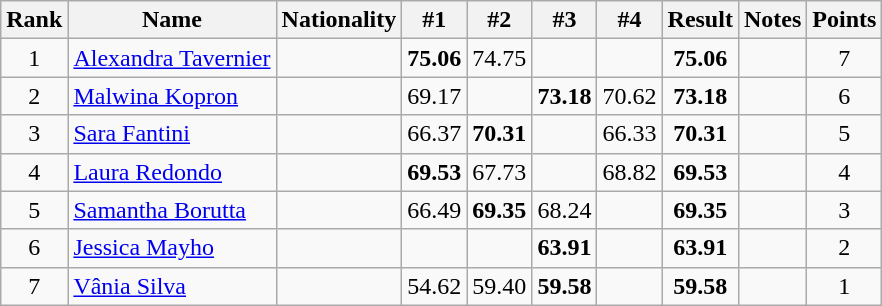<table class="wikitable sortable" style="text-align:center;">
<tr>
<th>Rank</th>
<th>Name</th>
<th>Nationality</th>
<th>#1</th>
<th>#2</th>
<th>#3</th>
<th>#4</th>
<th>Result</th>
<th>Notes</th>
<th>Points</th>
</tr>
<tr>
<td>1</td>
<td align=left><a href='#'>Alexandra Tavernier</a></td>
<td align=left></td>
<td><strong>75.06</strong></td>
<td>74.75</td>
<td></td>
<td></td>
<td><strong>75.06</strong></td>
<td></td>
<td>7</td>
</tr>
<tr>
<td>2</td>
<td align=left><a href='#'>Malwina Kopron</a></td>
<td align=left></td>
<td>69.17</td>
<td></td>
<td><strong>73.18</strong></td>
<td>70.62</td>
<td><strong>73.18</strong></td>
<td></td>
<td>6</td>
</tr>
<tr>
<td>3</td>
<td align=left><a href='#'>Sara Fantini</a></td>
<td align=left></td>
<td>66.37</td>
<td><strong>70.31</strong></td>
<td></td>
<td>66.33</td>
<td><strong>70.31</strong></td>
<td></td>
<td>5</td>
</tr>
<tr>
<td>4</td>
<td align=left><a href='#'>Laura Redondo</a></td>
<td align=left></td>
<td><strong>69.53</strong></td>
<td>67.73</td>
<td></td>
<td>68.82</td>
<td><strong>69.53</strong></td>
<td></td>
<td>4</td>
</tr>
<tr>
<td>5</td>
<td align=left><a href='#'>Samantha Borutta</a></td>
<td align=left></td>
<td>66.49</td>
<td><strong>69.35</strong></td>
<td>68.24</td>
<td></td>
<td><strong>69.35</strong></td>
<td></td>
<td>3</td>
</tr>
<tr>
<td>6</td>
<td align=left><a href='#'>Jessica Mayho</a></td>
<td align=left></td>
<td></td>
<td></td>
<td><strong>63.91</strong></td>
<td></td>
<td><strong>63.91</strong></td>
<td></td>
<td>2</td>
</tr>
<tr>
<td>7</td>
<td align=left><a href='#'>Vânia Silva</a></td>
<td align=left></td>
<td>54.62</td>
<td>59.40</td>
<td><strong>59.58</strong></td>
<td></td>
<td><strong>59.58</strong></td>
<td></td>
<td>1</td>
</tr>
</table>
